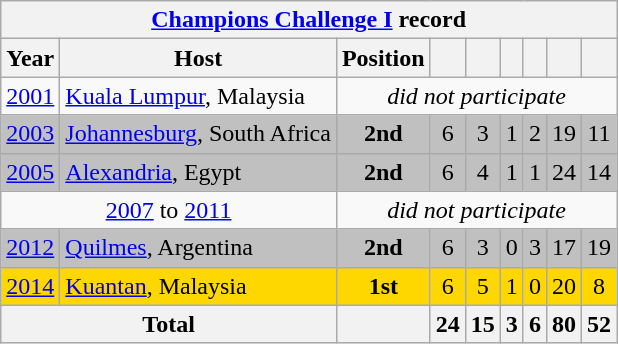<table class="wikitable" style="text-align: center;">
<tr>
<th colspan=9><a href='#'>Champions Challenge I</a> record</th>
</tr>
<tr>
<th>Year</th>
<th>Host</th>
<th>Position</th>
<th></th>
<th></th>
<th></th>
<th></th>
<th></th>
<th></th>
</tr>
<tr>
<td><a href='#'>2001</a></td>
<td align=left> <a href='#'>Kuala Lumpur</a>, Malaysia</td>
<td colspan=7><em>did not participate</em></td>
</tr>
<tr bgcolor=silver>
<td><a href='#'>2003</a></td>
<td align=left> <a href='#'>Johannesburg</a>, South Africa</td>
<td><strong>2nd</strong></td>
<td>6</td>
<td>3</td>
<td>1</td>
<td>2</td>
<td>19</td>
<td>11</td>
</tr>
<tr bgcolor=silver>
<td><a href='#'>2005</a></td>
<td align=left> <a href='#'>Alexandria</a>, Egypt</td>
<td><strong>2nd</strong></td>
<td>6</td>
<td>4</td>
<td>1</td>
<td>1</td>
<td>24</td>
<td>14</td>
</tr>
<tr>
<td colspan=2><a href='#'>2007</a> to <a href='#'>2011</a></td>
<td colspan=7><em>did not participate</em></td>
</tr>
<tr bgcolor=silver>
<td><a href='#'>2012</a></td>
<td align=left> <a href='#'>Quilmes</a>, Argentina</td>
<td><strong>2nd</strong></td>
<td>6</td>
<td>3</td>
<td>0</td>
<td>3</td>
<td>17</td>
<td>19</td>
</tr>
<tr bgcolor=gold>
<td><a href='#'>2014</a></td>
<td align=left> <a href='#'>Kuantan</a>, Malaysia</td>
<td><strong>1st</strong></td>
<td>6</td>
<td>5</td>
<td>1</td>
<td>0</td>
<td>20</td>
<td>8</td>
</tr>
<tr>
<th colspan=2>Total</th>
<th></th>
<th>24</th>
<th>15</th>
<th>3</th>
<th>6</th>
<th>80</th>
<th>52</th>
</tr>
</table>
